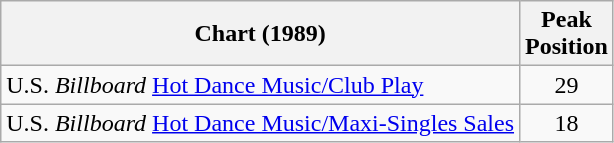<table class="wikitable">
<tr>
<th>Chart (1989)</th>
<th>Peak<br>Position</th>
</tr>
<tr>
<td>U.S. <em>Billboard</em> <a href='#'>Hot Dance Music/Club Play</a></td>
<td align="center">29</td>
</tr>
<tr>
<td>U.S. <em>Billboard</em> <a href='#'>Hot Dance Music/Maxi-Singles Sales</a></td>
<td align="center">18</td>
</tr>
</table>
